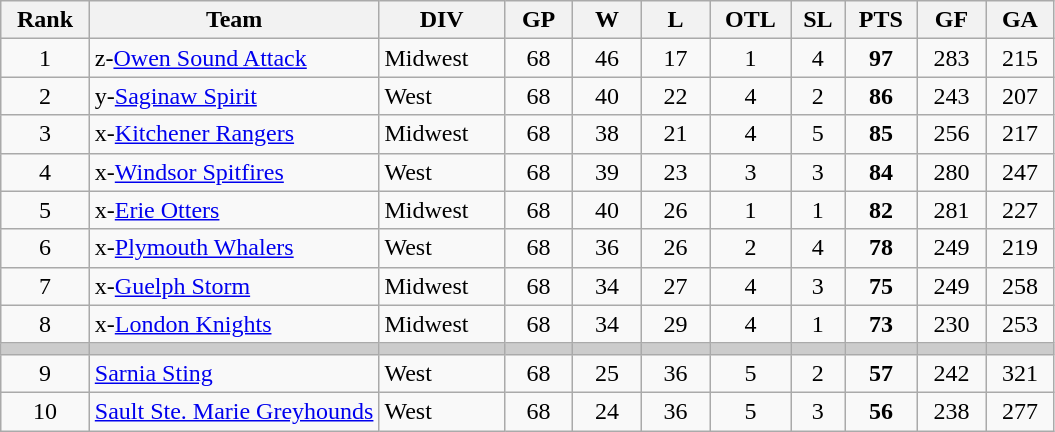<table class="wikitable sortable" style="text-align:center">
<tr>
<th>Rank</th>
<th width="27.5%">Team</th>
<th>DIV</th>
<th width="6.5%">GP</th>
<th width="6.5%">W</th>
<th width="6.5%">L</th>
<th>OTL</th>
<th>SL</th>
<th>PTS</th>
<th width="6.5%">GF</th>
<th width="6.5%">GA</th>
</tr>
<tr>
<td>1</td>
<td align=left>z-<a href='#'>Owen Sound Attack</a></td>
<td align=left>Midwest</td>
<td>68</td>
<td>46</td>
<td>17</td>
<td>1</td>
<td>4</td>
<td><strong>97</strong></td>
<td>283</td>
<td>215</td>
</tr>
<tr>
<td>2</td>
<td align=left>y-<a href='#'>Saginaw Spirit</a></td>
<td align=left>West</td>
<td>68</td>
<td>40</td>
<td>22</td>
<td>4</td>
<td>2</td>
<td><strong>86</strong></td>
<td>243</td>
<td>207</td>
</tr>
<tr>
<td>3</td>
<td align=left>x-<a href='#'>Kitchener Rangers</a></td>
<td align=left>Midwest</td>
<td>68</td>
<td>38</td>
<td>21</td>
<td>4</td>
<td>5</td>
<td><strong>85</strong></td>
<td>256</td>
<td>217</td>
</tr>
<tr>
<td>4</td>
<td align=left>x-<a href='#'>Windsor Spitfires</a></td>
<td align=left>West</td>
<td>68</td>
<td>39</td>
<td>23</td>
<td>3</td>
<td>3</td>
<td><strong>84</strong></td>
<td>280</td>
<td>247</td>
</tr>
<tr>
<td>5</td>
<td align=left>x-<a href='#'>Erie Otters</a></td>
<td align=left>Midwest</td>
<td>68</td>
<td>40</td>
<td>26</td>
<td>1</td>
<td>1</td>
<td><strong>82</strong></td>
<td>281</td>
<td>227</td>
</tr>
<tr>
<td>6</td>
<td align=left>x-<a href='#'>Plymouth Whalers</a></td>
<td align=left>West</td>
<td>68</td>
<td>36</td>
<td>26</td>
<td>2</td>
<td>4</td>
<td><strong>78</strong></td>
<td>249</td>
<td>219</td>
</tr>
<tr>
<td>7</td>
<td align=left>x-<a href='#'>Guelph Storm</a></td>
<td align=left>Midwest</td>
<td>68</td>
<td>34</td>
<td>27</td>
<td>4</td>
<td>3</td>
<td><strong>75</strong></td>
<td>249</td>
<td>258</td>
</tr>
<tr>
<td>8</td>
<td align=left>x-<a href='#'>London Knights</a></td>
<td align=left>Midwest</td>
<td>68</td>
<td>34</td>
<td>29</td>
<td>4</td>
<td>1</td>
<td><strong>73</strong></td>
<td>230</td>
<td>253</td>
</tr>
<tr style="background-color:#cccccc;">
<td></td>
<td></td>
<td></td>
<td></td>
<td></td>
<td></td>
<td></td>
<td></td>
<td></td>
<td></td>
<td></td>
</tr>
<tr>
<td>9</td>
<td align=left><a href='#'>Sarnia Sting</a></td>
<td align=left>West</td>
<td>68</td>
<td>25</td>
<td>36</td>
<td>5</td>
<td>2</td>
<td><strong>57</strong></td>
<td>242</td>
<td>321</td>
</tr>
<tr>
<td>10</td>
<td align=left><a href='#'>Sault Ste. Marie Greyhounds</a></td>
<td align=left>West</td>
<td>68</td>
<td>24</td>
<td>36</td>
<td>5</td>
<td>3</td>
<td><strong>56</strong></td>
<td>238</td>
<td>277</td>
</tr>
</table>
